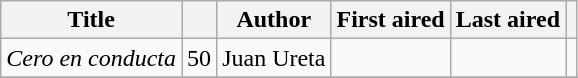<table class="wikitable sortable">
<tr>
<th>Title</th>
<th></th>
<th>Author</th>
<th>First aired</th>
<th>Last aired</th>
<th></th>
</tr>
<tr>
<td><em>Cero en conducta</em></td>
<td>50</td>
<td>Juan Ureta</td>
<td></td>
<td></td>
<td></td>
</tr>
<tr>
</tr>
</table>
